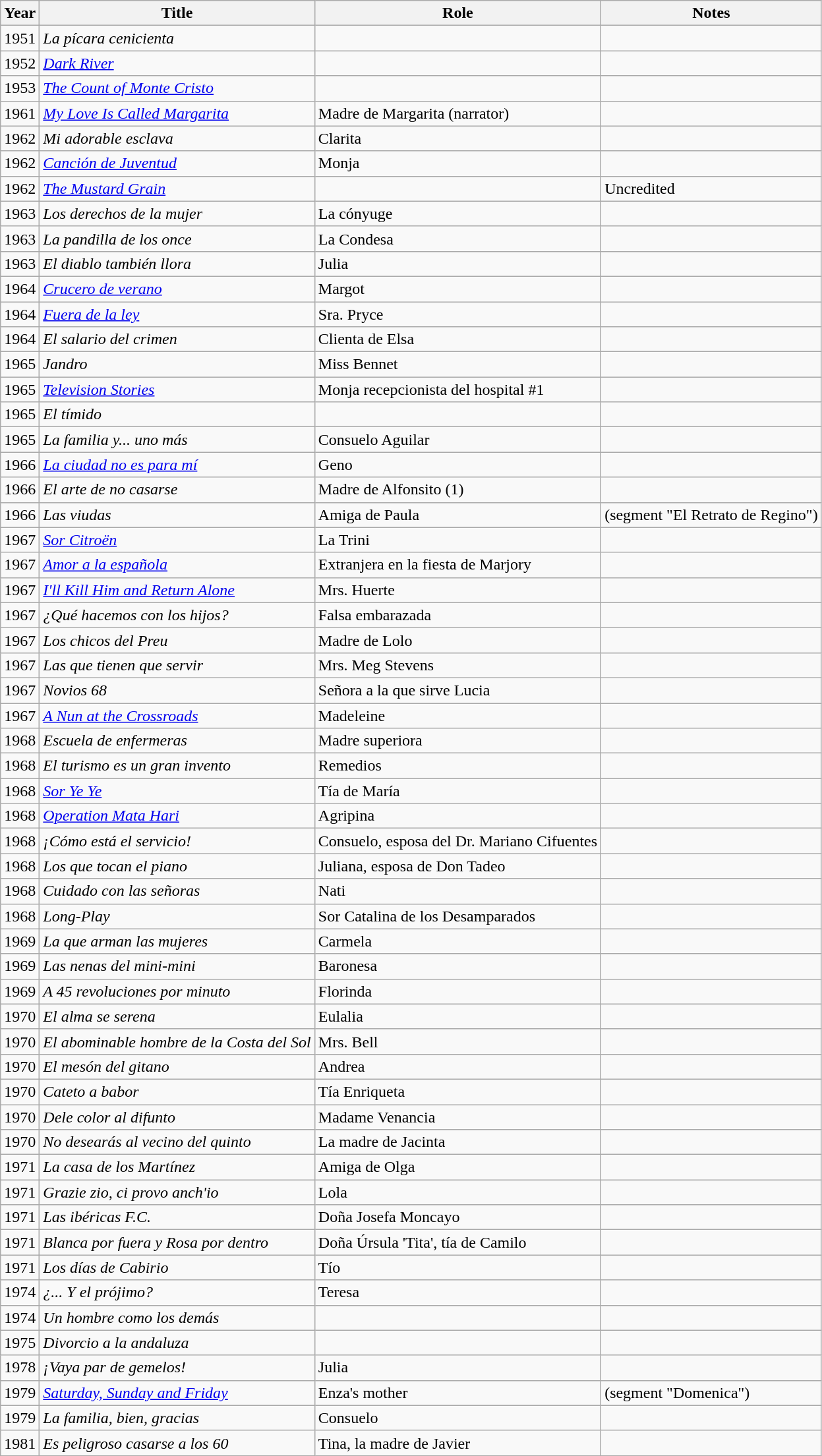<table class="wikitable">
<tr>
<th>Year</th>
<th>Title</th>
<th>Role</th>
<th>Notes</th>
</tr>
<tr>
<td>1951</td>
<td><em>La pícara cenicienta</em></td>
<td></td>
<td></td>
</tr>
<tr>
<td>1952</td>
<td><em><a href='#'>Dark River</a></em></td>
<td></td>
<td></td>
</tr>
<tr>
<td>1953</td>
<td><em><a href='#'>The Count of Monte Cristo</a></em></td>
<td></td>
<td></td>
</tr>
<tr>
<td>1961</td>
<td><em><a href='#'>My Love Is Called Margarita</a></em></td>
<td>Madre de Margarita (narrator)</td>
<td></td>
</tr>
<tr>
<td>1962</td>
<td><em>Mi adorable esclava</em></td>
<td>Clarita</td>
<td></td>
</tr>
<tr>
<td>1962</td>
<td><em><a href='#'>Canción de Juventud</a></em></td>
<td>Monja</td>
<td></td>
</tr>
<tr>
<td>1962</td>
<td><em><a href='#'>The Mustard Grain</a></em></td>
<td></td>
<td>Uncredited</td>
</tr>
<tr>
<td>1963</td>
<td><em>Los derechos de la mujer</em></td>
<td>La cónyuge</td>
<td></td>
</tr>
<tr>
<td>1963</td>
<td><em>La pandilla de los once</em></td>
<td>La Condesa</td>
<td></td>
</tr>
<tr>
<td>1963</td>
<td><em>El diablo también llora</em></td>
<td>Julia</td>
<td></td>
</tr>
<tr>
<td>1964</td>
<td><em><a href='#'>Crucero de verano</a></em></td>
<td>Margot</td>
<td></td>
</tr>
<tr>
<td>1964</td>
<td><em><a href='#'>Fuera de la ley</a></em></td>
<td>Sra. Pryce</td>
<td></td>
</tr>
<tr>
<td>1964</td>
<td><em>El salario del crimen</em></td>
<td>Clienta de Elsa</td>
<td></td>
</tr>
<tr>
<td>1965</td>
<td><em>Jandro</em></td>
<td>Miss Bennet</td>
<td></td>
</tr>
<tr>
<td>1965</td>
<td><em><a href='#'>Television Stories</a></em></td>
<td>Monja recepcionista del hospital #1</td>
<td></td>
</tr>
<tr>
<td>1965</td>
<td><em>El tímido</em></td>
<td></td>
<td></td>
</tr>
<tr>
<td>1965</td>
<td><em>La familia y... uno más</em></td>
<td>Consuelo Aguilar</td>
<td></td>
</tr>
<tr>
<td>1966</td>
<td><em><a href='#'>La ciudad no es para mí</a></em></td>
<td>Geno</td>
<td></td>
</tr>
<tr>
<td>1966</td>
<td><em>El arte de no casarse</em></td>
<td>Madre de Alfonsito (1)</td>
<td></td>
</tr>
<tr>
<td>1966</td>
<td><em>Las viudas</em></td>
<td>Amiga de Paula</td>
<td>(segment "El Retrato de Regino")</td>
</tr>
<tr>
<td>1967</td>
<td><em><a href='#'>Sor Citroën</a></em></td>
<td>La Trini</td>
<td></td>
</tr>
<tr>
<td>1967</td>
<td><em><a href='#'>Amor a la española</a></em></td>
<td>Extranjera en la fiesta de Marjory</td>
<td></td>
</tr>
<tr>
<td>1967</td>
<td><em><a href='#'>I'll Kill Him and Return Alone</a></em></td>
<td>Mrs. Huerte</td>
<td></td>
</tr>
<tr>
<td>1967</td>
<td><em>¿Qué hacemos con los hijos?</em></td>
<td>Falsa embarazada</td>
<td></td>
</tr>
<tr>
<td>1967</td>
<td><em>Los chicos del Preu</em></td>
<td>Madre de Lolo</td>
<td></td>
</tr>
<tr>
<td>1967</td>
<td><em>Las que tienen que servir</em></td>
<td>Mrs. Meg Stevens</td>
<td></td>
</tr>
<tr>
<td>1967</td>
<td><em>Novios 68</em></td>
<td>Señora a la que sirve Lucia</td>
<td></td>
</tr>
<tr>
<td>1967</td>
<td><em><a href='#'>A Nun at the Crossroads</a></em></td>
<td>Madeleine</td>
<td></td>
</tr>
<tr>
<td>1968</td>
<td><em>Escuela de enfermeras</em></td>
<td>Madre superiora</td>
<td></td>
</tr>
<tr>
<td>1968</td>
<td><em>El turismo es un gran invento</em></td>
<td>Remedios</td>
<td></td>
</tr>
<tr>
<td>1968</td>
<td><em><a href='#'>Sor Ye Ye</a></em></td>
<td>Tía de María</td>
<td></td>
</tr>
<tr>
<td>1968</td>
<td><em><a href='#'>Operation Mata Hari</a></em></td>
<td>Agripina</td>
<td></td>
</tr>
<tr>
<td>1968</td>
<td><em>¡Cómo está el servicio!</em></td>
<td>Consuelo, esposa del Dr. Mariano Cifuentes</td>
<td></td>
</tr>
<tr>
<td>1968</td>
<td><em>Los que tocan el piano</em></td>
<td>Juliana, esposa de Don Tadeo</td>
<td></td>
</tr>
<tr>
<td>1968</td>
<td><em>Cuidado con las señoras</em></td>
<td>Nati</td>
<td></td>
</tr>
<tr>
<td>1968</td>
<td><em>Long-Play</em></td>
<td>Sor Catalina de los Desamparados</td>
<td></td>
</tr>
<tr>
<td>1969</td>
<td><em>La que arman las mujeres</em></td>
<td>Carmela</td>
<td></td>
</tr>
<tr>
<td>1969</td>
<td><em>Las nenas del mini-mini</em></td>
<td>Baronesa</td>
<td></td>
</tr>
<tr>
<td>1969</td>
<td><em>A 45 revoluciones por minuto</em></td>
<td>Florinda</td>
<td></td>
</tr>
<tr>
<td>1970</td>
<td><em>El alma se serena</em></td>
<td>Eulalia</td>
<td></td>
</tr>
<tr>
<td>1970</td>
<td><em>El abominable hombre de la Costa del Sol</em></td>
<td>Mrs. Bell</td>
<td></td>
</tr>
<tr>
<td>1970</td>
<td><em>El mesón del gitano</em></td>
<td>Andrea</td>
<td></td>
</tr>
<tr>
<td>1970</td>
<td><em>Cateto a babor</em></td>
<td>Tía Enriqueta</td>
<td></td>
</tr>
<tr>
<td>1970</td>
<td><em>Dele color al difunto</em></td>
<td>Madame Venancia</td>
<td></td>
</tr>
<tr>
<td>1970</td>
<td><em>No desearás al vecino del quinto</em></td>
<td>La madre de Jacinta</td>
<td></td>
</tr>
<tr>
<td>1971</td>
<td><em>La casa de los Martínez</em></td>
<td>Amiga de Olga</td>
<td></td>
</tr>
<tr>
<td>1971</td>
<td><em>Grazie zio, ci provo anch'io</em></td>
<td>Lola</td>
<td></td>
</tr>
<tr>
<td>1971</td>
<td><em>Las ibéricas F.C.</em></td>
<td>Doña Josefa Moncayo</td>
<td></td>
</tr>
<tr>
<td>1971</td>
<td><em>Blanca por fuera y Rosa por dentro</em></td>
<td>Doña Úrsula 'Tita', tía de Camilo</td>
<td></td>
</tr>
<tr>
<td>1971</td>
<td><em>Los días de Cabirio</em></td>
<td>Tío</td>
<td></td>
</tr>
<tr>
<td>1974</td>
<td><em>¿... Y el prójimo?</em></td>
<td>Teresa</td>
<td></td>
</tr>
<tr>
<td>1974</td>
<td><em>Un hombre como los demás</em></td>
<td></td>
<td></td>
</tr>
<tr>
<td>1975</td>
<td><em>Divorcio a la andaluza</em></td>
<td></td>
<td></td>
</tr>
<tr>
<td>1978</td>
<td><em>¡Vaya par de gemelos!</em></td>
<td>Julia</td>
<td></td>
</tr>
<tr>
<td>1979</td>
<td><em><a href='#'>Saturday, Sunday and Friday</a></em></td>
<td>Enza's mother</td>
<td>(segment "Domenica")</td>
</tr>
<tr>
<td>1979</td>
<td><em>La familia, bien, gracias</em></td>
<td>Consuelo</td>
<td></td>
</tr>
<tr>
<td>1981</td>
<td><em>Es peligroso casarse a los 60</em></td>
<td>Tina, la madre de Javier</td>
<td></td>
</tr>
</table>
